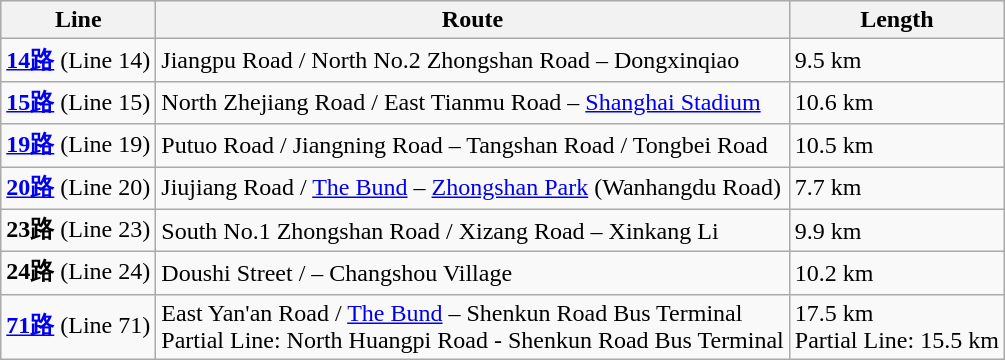<table class="wikitable sortable">
<tr style="background:#E0E0E0;">
<th>Line</th>
<th>Route</th>
<th>Length</th>
</tr>
<tr>
<td><strong><a href='#'>14路</a></strong> (Line 14)</td>
<td>Jiangpu Road / North No.2 Zhongshan Road – Dongxinqiao</td>
<td>9.5 km</td>
</tr>
<tr>
<td><strong><a href='#'>15路</a></strong> (Line 15)</td>
<td>North Zhejiang Road / East Tianmu Road – <a href='#'>Shanghai Stadium</a></td>
<td>10.6 km</td>
</tr>
<tr>
<td><strong><a href='#'>19路</a></strong> (Line 19)</td>
<td>Putuo Road / Jiangning Road – Tangshan Road / Tongbei Road</td>
<td>10.5 km</td>
</tr>
<tr>
<td><strong><a href='#'>20路</a></strong> (Line 20)</td>
<td>Jiujiang Road / <a href='#'>The Bund</a> – <a href='#'>Zhongshan Park</a> (Wanhangdu Road)</td>
<td>7.7 km</td>
</tr>
<tr>
<td><strong>23路</strong> (Line 23)</td>
<td>South No.1 Zhongshan Road / Xizang Road – Xinkang Li</td>
<td>9.9 km</td>
</tr>
<tr>
<td><strong>24路</strong> (Line 24)</td>
<td>Doushi Street /  – Changshou Village</td>
<td>10.2 km</td>
</tr>
<tr>
<td><strong><a href='#'>71路</a></strong> (Line 71)</td>
<td>East Yan'an Road / <a href='#'>The Bund</a> – Shenkun Road Bus Terminal<br>Partial Line: North Huangpi Road - Shenkun Road Bus Terminal</td>
<td>17.5 km<br>Partial Line: 15.5 km</td>
</tr>
</table>
